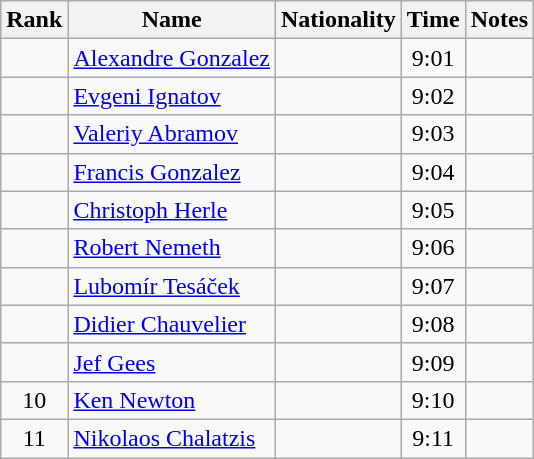<table class="wikitable sortable" style="text-align:center">
<tr>
<th>Rank</th>
<th>Name</th>
<th>Nationality</th>
<th>Time</th>
<th>Notes</th>
</tr>
<tr>
<td></td>
<td align="left"><a href='#'>Alexandre Gonzalez</a></td>
<td align=left></td>
<td>9:01</td>
<td></td>
</tr>
<tr>
<td></td>
<td align="left"><a href='#'>Evgeni Ignatov</a></td>
<td align=left></td>
<td>9:02</td>
<td></td>
</tr>
<tr>
<td></td>
<td align="left"><a href='#'>Valeriy Abramov</a></td>
<td align=left></td>
<td>9:03</td>
<td></td>
</tr>
<tr>
<td></td>
<td align="left"><a href='#'>Francis Gonzalez</a></td>
<td align=left></td>
<td>9:04</td>
<td></td>
</tr>
<tr>
<td></td>
<td align="left"><a href='#'>Christoph Herle</a></td>
<td align=left></td>
<td>9:05</td>
<td></td>
</tr>
<tr>
<td></td>
<td align="left"><a href='#'>Robert Nemeth</a></td>
<td align=left></td>
<td>9:06</td>
<td></td>
</tr>
<tr>
<td></td>
<td align="left"><a href='#'>Lubomír Tesáček</a></td>
<td align=left></td>
<td>9:07</td>
<td></td>
</tr>
<tr>
<td></td>
<td align="left"><a href='#'>Didier Chauvelier</a></td>
<td align=left></td>
<td>9:08</td>
<td></td>
</tr>
<tr>
<td></td>
<td align="left"><a href='#'>Jef Gees</a></td>
<td align=left></td>
<td>9:09</td>
<td></td>
</tr>
<tr>
<td>10</td>
<td align="left"><a href='#'>Ken Newton</a></td>
<td align=left></td>
<td>9:10</td>
<td></td>
</tr>
<tr>
<td>11</td>
<td align="left"><a href='#'>Nikolaos Chalatzis</a></td>
<td align=left></td>
<td>9:11</td>
<td></td>
</tr>
</table>
